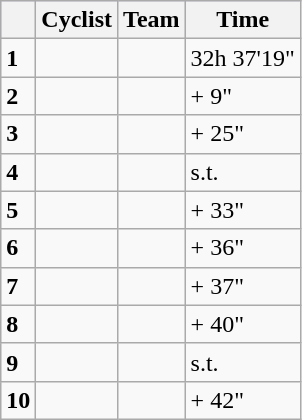<table class="wikitable">
<tr style="background:#ccccff;">
<th></th>
<th>Cyclist</th>
<th>Team</th>
<th>Time</th>
</tr>
<tr>
<td><strong>1</strong></td>
<td></td>
<td></td>
<td>32h 37'19"</td>
</tr>
<tr>
<td><strong>2</strong></td>
<td></td>
<td></td>
<td>+ 9"</td>
</tr>
<tr>
<td><strong>3</strong></td>
<td></td>
<td></td>
<td>+ 25"</td>
</tr>
<tr>
<td><strong>4</strong></td>
<td></td>
<td></td>
<td>s.t.</td>
</tr>
<tr>
<td><strong>5</strong></td>
<td></td>
<td></td>
<td>+ 33"</td>
</tr>
<tr>
<td><strong>6</strong></td>
<td></td>
<td></td>
<td>+ 36"</td>
</tr>
<tr>
<td><strong>7</strong></td>
<td></td>
<td></td>
<td>+ 37"</td>
</tr>
<tr>
<td><strong>8</strong></td>
<td></td>
<td></td>
<td>+ 40"</td>
</tr>
<tr>
<td><strong>9</strong></td>
<td></td>
<td></td>
<td>s.t.</td>
</tr>
<tr>
<td><strong>10</strong></td>
<td></td>
<td></td>
<td>+ 42"</td>
</tr>
</table>
